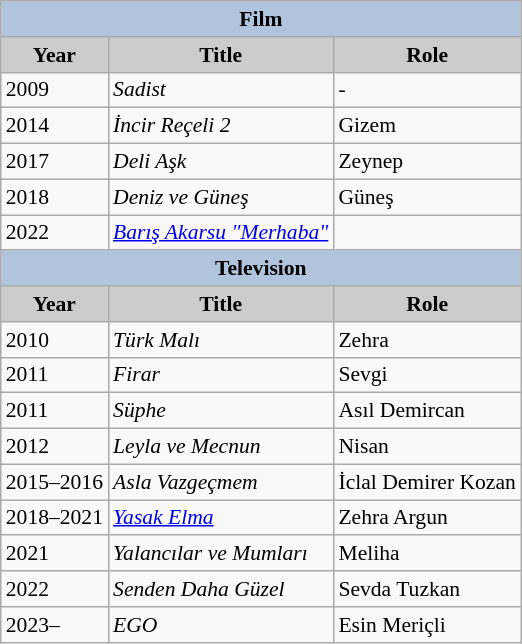<table class="wikitable" style="font-size:90%">
<tr>
<th colspan="3" style="background:LightSteelBlue">Film</th>
</tr>
<tr>
<th style="background:#CCCCCC">Year</th>
<th style="background:#CCCCCC">Title</th>
<th style="background:#CCCCCC">Role</th>
</tr>
<tr>
<td>2009</td>
<td><em>Sadist</em></td>
<td>-</td>
</tr>
<tr>
<td>2014</td>
<td><em>İncir Reçeli 2</em></td>
<td>Gizem</td>
</tr>
<tr>
<td>2017</td>
<td><em>Deli Aşk</em></td>
<td>Zeynep</td>
</tr>
<tr>
<td>2018</td>
<td><em>Deniz ve Güneş</em></td>
<td>Güneş</td>
</tr>
<tr>
<td>2022</td>
<td><em><a href='#'>Barış Akarsu "Merhaba"</a></em></td>
<td></td>
</tr>
<tr>
<th colspan="3" style="background:LightSteelBlue">Television</th>
</tr>
<tr>
<th style="background:#CCCCCC">Year</th>
<th style="background:#CCCCCC">Title</th>
<th style="background:#CCCCCC">Role</th>
</tr>
<tr>
<td>2010</td>
<td><em>Türk Malı</em></td>
<td>Zehra</td>
</tr>
<tr>
<td>2011</td>
<td><em>Firar</em></td>
<td>Sevgi</td>
</tr>
<tr>
<td>2011</td>
<td><em>Süphe</em></td>
<td>Asıl Demircan</td>
</tr>
<tr>
<td>2012</td>
<td><em>Leyla ve Mecnun</em></td>
<td>Nisan</td>
</tr>
<tr>
<td>2015–2016</td>
<td><em>Asla Vazgeçmem</em></td>
<td>İclal Demirer Kozan</td>
</tr>
<tr>
<td>2018–2021</td>
<td><em><a href='#'>Yasak Elma</a></em></td>
<td>Zehra Argun</td>
</tr>
<tr>
<td>2021</td>
<td><em>Yalancılar ve Mumları</em></td>
<td>Meliha</td>
</tr>
<tr>
<td>2022</td>
<td><em>Senden Daha Güzel</em></td>
<td>Sevda Tuzkan</td>
</tr>
<tr>
<td>2023–</td>
<td><em>EGO</em></td>
<td>Esin Meriçli</td>
</tr>
</table>
